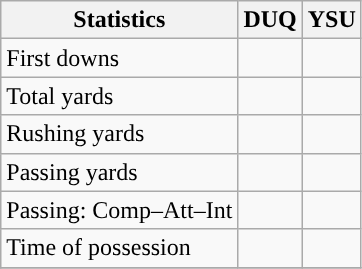<table class="wikitable" style="float: left;">
<tr>
<th>Statistics</th>
<th>DUQ</th>
<th>YSU</th>
</tr>
<tr>
<td>First downs</td>
<td></td>
<td></td>
</tr>
<tr>
<td>Total yards</td>
<td></td>
<td></td>
</tr>
<tr>
<td>Rushing yards</td>
<td></td>
<td></td>
</tr>
<tr>
<td>Passing yards</td>
<td></td>
<td></td>
</tr>
<tr>
<td>Passing: Comp–Att–Int</td>
<td></td>
<td></td>
</tr>
<tr>
<td>Time of possession</td>
<td></td>
<td></td>
</tr>
<tr>
</tr>
</table>
